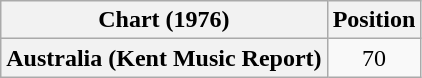<table class="wikitable plainrowheaders" style="text-align:center;">
<tr>
<th scope="col">Chart (1976)</th>
<th scope="col">Position</th>
</tr>
<tr>
<th scope="row">Australia (Kent Music Report)</th>
<td>70</td>
</tr>
</table>
